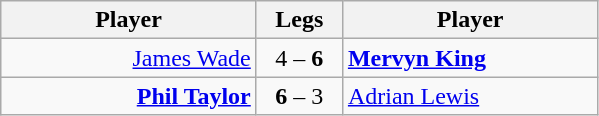<table class=wikitable style="text-align:center">
<tr>
<th width=163>Player</th>
<th width=50>Legs</th>
<th width=163>Player</th>
</tr>
<tr align=left>
<td align=right><a href='#'>James Wade</a> </td>
<td align=center>4 – <strong>6</strong></td>
<td> <strong><a href='#'>Mervyn King</a></strong></td>
</tr>
<tr align=left>
<td align=right><strong><a href='#'>Phil Taylor</a></strong> </td>
<td align=center><strong>6</strong> – 3</td>
<td> <a href='#'>Adrian Lewis</a></td>
</tr>
</table>
